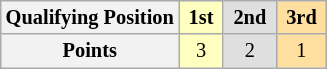<table class="wikitable" style="font-size:85%; text-align:center">
<tr>
<th>Qualifying Position</th>
<td style="background:#ffffbf;"> <strong>1st</strong> </td>
<td style="background:#dfdfdf;"> <strong>2nd</strong> </td>
<td style="background:#ffdf9f;"> <strong>3rd</strong> </td>
</tr>
<tr>
<th>Points</th>
<td style="background:#ffffbf;">3</td>
<td style="background:#dfdfdf;">2</td>
<td style="background:#ffdf9f;">1</td>
</tr>
</table>
